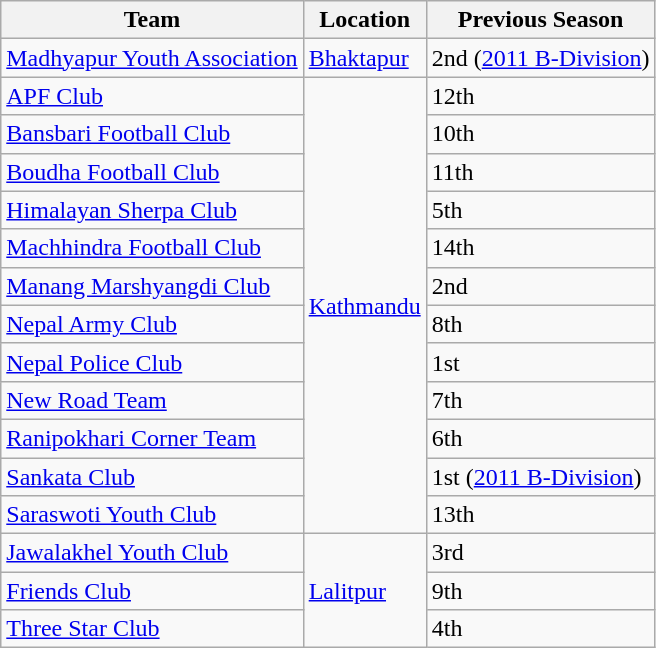<table class="wikitable sortable">
<tr>
<th>Team</th>
<th>Location</th>
<th>Previous Season</th>
</tr>
<tr>
<td><a href='#'>Madhyapur Youth Association</a></td>
<td><a href='#'>Bhaktapur</a></td>
<td>2nd (<a href='#'>2011 B-Division</a>)</td>
</tr>
<tr>
<td><a href='#'>APF Club</a></td>
<td rowspan="12"><a href='#'>Kathmandu</a></td>
<td>12th</td>
</tr>
<tr>
<td><a href='#'>Bansbari Football Club</a></td>
<td>10th</td>
</tr>
<tr>
<td><a href='#'>Boudha Football Club</a></td>
<td>11th</td>
</tr>
<tr>
<td><a href='#'>Himalayan Sherpa Club</a></td>
<td>5th</td>
</tr>
<tr>
<td><a href='#'>Machhindra Football Club</a></td>
<td>14th</td>
</tr>
<tr>
<td><a href='#'>Manang Marshyangdi Club</a></td>
<td>2nd</td>
</tr>
<tr>
<td><a href='#'>Nepal Army Club</a></td>
<td>8th</td>
</tr>
<tr>
<td><a href='#'>Nepal Police Club</a></td>
<td>1st</td>
</tr>
<tr>
<td><a href='#'>New Road Team</a></td>
<td>7th</td>
</tr>
<tr>
<td><a href='#'>Ranipokhari Corner Team</a></td>
<td>6th</td>
</tr>
<tr>
<td><a href='#'>Sankata Club</a></td>
<td>1st (<a href='#'>2011 B-Division</a>)</td>
</tr>
<tr>
<td><a href='#'>Saraswoti Youth Club</a></td>
<td>13th</td>
</tr>
<tr>
<td><a href='#'>Jawalakhel  Youth Club</a></td>
<td rowspan="3"><a href='#'>Lalitpur</a></td>
<td>3rd</td>
</tr>
<tr>
<td><a href='#'>Friends Club</a></td>
<td>9th</td>
</tr>
<tr>
<td><a href='#'>Three Star Club</a></td>
<td>4th</td>
</tr>
</table>
